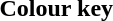<table class="toccolours">
<tr>
<th>Colour key</th>
</tr>
<tr>
<td></td>
</tr>
</table>
